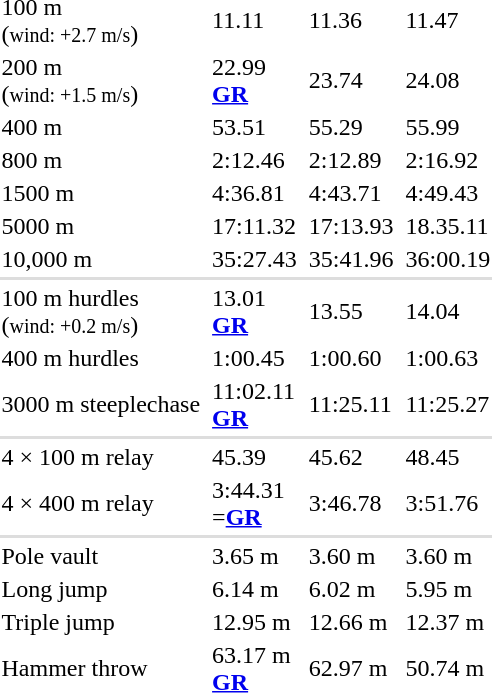<table>
<tr>
<td>100 m<br>(<small>wind: +2.7 m/s</small>)</td>
<td></td>
<td>11.11</td>
<td></td>
<td>11.36</td>
<td></td>
<td>11.47</td>
</tr>
<tr>
<td>200 m<br>(<small>wind: +1.5 m/s</small>)</td>
<td></td>
<td>22.99<br><strong><a href='#'>GR</a></strong></td>
<td></td>
<td>23.74 </td>
<td></td>
<td>24.08</td>
</tr>
<tr>
<td>400 m</td>
<td></td>
<td>53.51</td>
<td></td>
<td>55.29</td>
<td></td>
<td>55.99</td>
</tr>
<tr>
<td>800 m</td>
<td></td>
<td>2:12.46</td>
<td></td>
<td>2:12.89</td>
<td></td>
<td>2:16.92</td>
</tr>
<tr>
<td>1500 m</td>
<td></td>
<td>4:36.81</td>
<td></td>
<td>4:43.71</td>
<td></td>
<td>4:49.43</td>
</tr>
<tr>
<td>5000 m</td>
<td></td>
<td>17:11.32</td>
<td></td>
<td>17:13.93</td>
<td></td>
<td>18.35.11</td>
</tr>
<tr>
<td>10,000 m</td>
<td></td>
<td>35:27.43</td>
<td></td>
<td>35:41.96</td>
<td></td>
<td>36:00.19</td>
</tr>
<tr bgcolor=#dddddd>
<td colspan=7></td>
</tr>
<tr>
<td>100 m hurdles<br>(<small>wind: +0.2 m/s</small>)</td>
<td></td>
<td>13.01<br><strong><a href='#'>GR</a></strong> </td>
<td></td>
<td>13.55</td>
<td></td>
<td>14.04</td>
</tr>
<tr>
<td>400 m hurdles</td>
<td></td>
<td>1:00.45</td>
<td></td>
<td>1:00.60 </td>
<td></td>
<td>1:00.63</td>
</tr>
<tr>
<td>3000 m steeplechase</td>
<td></td>
<td>11:02.11<br><strong><a href='#'>GR</a></strong></td>
<td></td>
<td>11:25.11</td>
<td></td>
<td>11:25.27</td>
</tr>
<tr bgcolor=#dddddd>
<td colspan=7></td>
</tr>
<tr>
<td>4 × 100 m relay</td>
<td></td>
<td>45.39</td>
<td></td>
<td>45.62</td>
<td></td>
<td>48.45 </td>
</tr>
<tr>
<td>4 × 400 m relay</td>
<td></td>
<td>3:44.31<br>=<strong><a href='#'>GR</a></strong></td>
<td></td>
<td>3:46.78</td>
<td></td>
<td>3:51.76</td>
</tr>
<tr bgcolor=#dddddd>
<td colspan=7></td>
</tr>
<tr>
<td>Pole vault</td>
<td></td>
<td>3.65 m</td>
<td></td>
<td>3.60 m</td>
<td></td>
<td>3.60 m</td>
</tr>
<tr>
<td>Long jump</td>
<td></td>
<td>6.14 m</td>
<td></td>
<td>6.02 m</td>
<td></td>
<td>5.95 m</td>
</tr>
<tr>
<td>Triple jump</td>
<td></td>
<td>12.95 m</td>
<td></td>
<td>12.66 m</td>
<td></td>
<td>12.37 m</td>
</tr>
<tr>
<td>Hammer throw</td>
<td></td>
<td>63.17 m<br><strong><a href='#'>GR</a></strong></td>
<td></td>
<td>62.97 m</td>
<td></td>
<td>50.74 m</td>
</tr>
</table>
